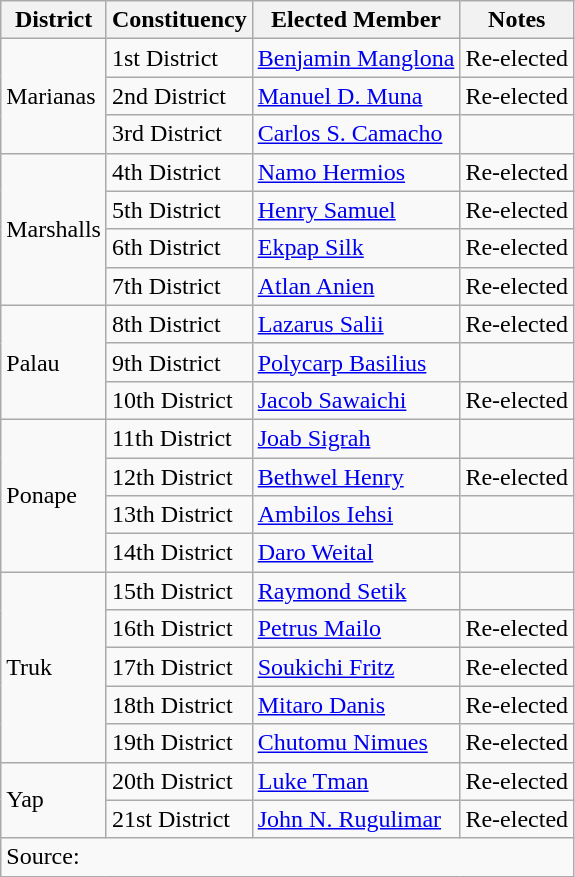<table class=wikitable>
<tr>
<th>District</th>
<th>Constituency</th>
<th>Elected Member</th>
<th>Notes</th>
</tr>
<tr>
<td rowspan=3>Marianas</td>
<td>1st District</td>
<td><a href='#'>Benjamin Manglona</a></td>
<td>Re-elected</td>
</tr>
<tr>
<td>2nd District</td>
<td><a href='#'>Manuel D. Muna</a></td>
<td>Re-elected</td>
</tr>
<tr>
<td>3rd District</td>
<td><a href='#'>Carlos S. Camacho</a></td>
<td></td>
</tr>
<tr>
<td rowspan=4>Marshalls</td>
<td>4th District</td>
<td><a href='#'>Namo Hermios</a></td>
<td>Re-elected</td>
</tr>
<tr>
<td>5th District</td>
<td><a href='#'>Henry Samuel</a></td>
<td>Re-elected</td>
</tr>
<tr>
<td>6th District</td>
<td><a href='#'>Ekpap Silk</a></td>
<td>Re-elected</td>
</tr>
<tr>
<td>7th District</td>
<td><a href='#'>Atlan Anien</a></td>
<td>Re-elected</td>
</tr>
<tr>
<td rowspan=3>Palau</td>
<td>8th District</td>
<td><a href='#'>Lazarus Salii</a></td>
<td>Re-elected</td>
</tr>
<tr>
<td>9th District</td>
<td><a href='#'>Polycarp Basilius</a></td>
<td></td>
</tr>
<tr>
<td>10th District</td>
<td><a href='#'>Jacob Sawaichi</a></td>
<td>Re-elected</td>
</tr>
<tr>
<td rowspan=4>Ponape</td>
<td>11th District</td>
<td><a href='#'>Joab Sigrah</a></td>
<td></td>
</tr>
<tr>
<td>12th District</td>
<td><a href='#'>Bethwel Henry</a></td>
<td>Re-elected</td>
</tr>
<tr>
<td>13th District</td>
<td><a href='#'>Ambilos Iehsi</a></td>
<td></td>
</tr>
<tr>
<td>14th District</td>
<td><a href='#'>Daro Weital</a></td>
<td></td>
</tr>
<tr>
<td rowspan=5>Truk</td>
<td>15th District</td>
<td><a href='#'>Raymond Setik</a></td>
<td></td>
</tr>
<tr>
<td>16th District</td>
<td><a href='#'>Petrus Mailo</a></td>
<td>Re-elected</td>
</tr>
<tr>
<td>17th District</td>
<td><a href='#'>Soukichi Fritz</a></td>
<td>Re-elected</td>
</tr>
<tr>
<td>18th District</td>
<td><a href='#'>Mitaro Danis</a></td>
<td>Re-elected</td>
</tr>
<tr>
<td>19th District</td>
<td><a href='#'>Chutomu Nimues</a></td>
<td>Re-elected</td>
</tr>
<tr>
<td rowspan=2>Yap</td>
<td>20th District</td>
<td><a href='#'>Luke Tman</a></td>
<td>Re-elected</td>
</tr>
<tr>
<td>21st District</td>
<td><a href='#'>John N. Rugulimar</a></td>
<td>Re-elected</td>
</tr>
<tr>
<td colspan=4>Source: </td>
</tr>
</table>
